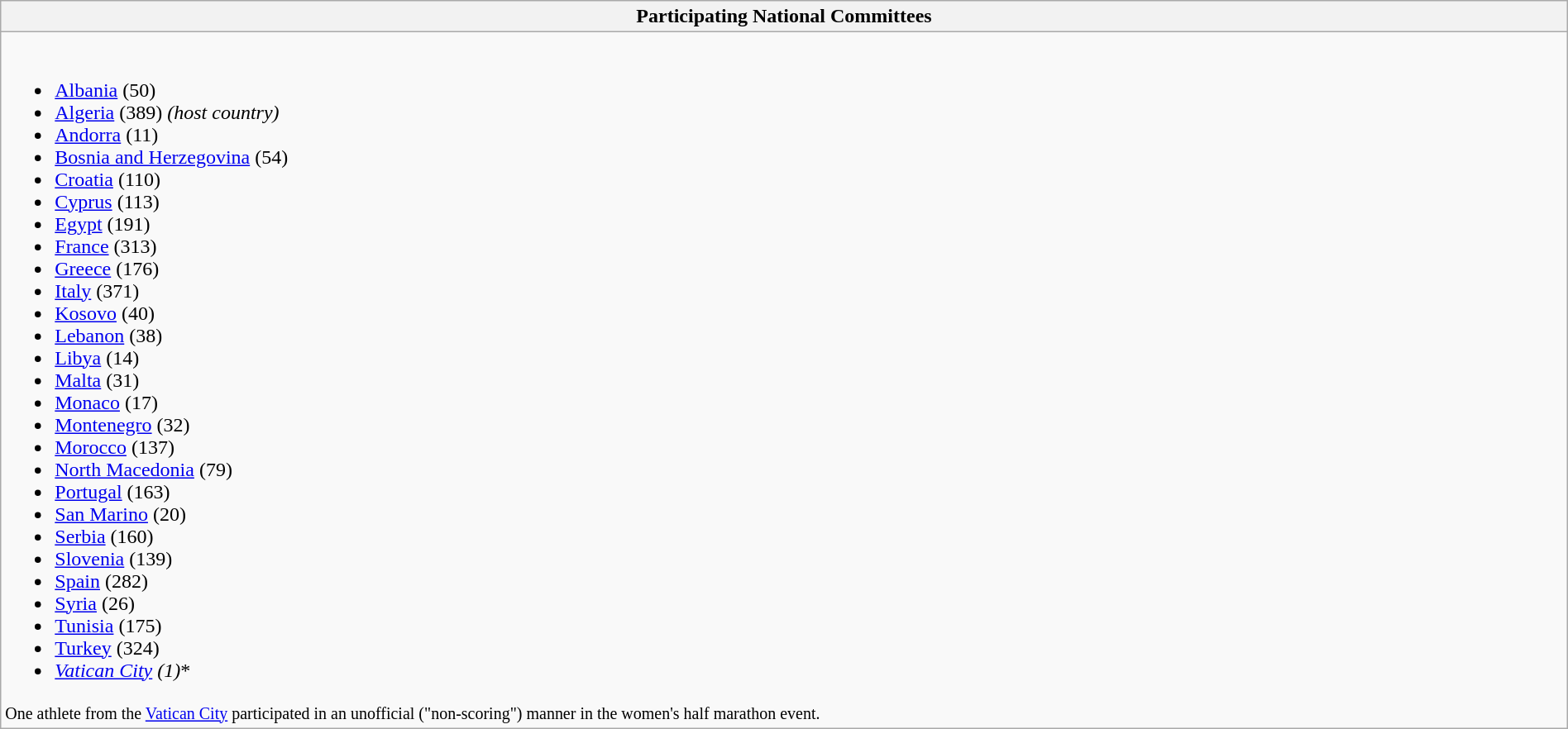<table class="wikitable collapsible" style="width:100%;">
<tr>
<th>Participating National Committees</th>
</tr>
<tr>
<td><br><ul><li> <a href='#'>Albania</a> (50)</li><li> <a href='#'>Algeria</a> (389) <em>(host country)</em></li><li> <a href='#'>Andorra</a> (11)</li><li> <a href='#'>Bosnia and Herzegovina</a> (54)</li><li> <a href='#'>Croatia</a> (110)</li><li> <a href='#'>Cyprus</a> (113)</li><li> <a href='#'>Egypt</a> (191)</li><li> <a href='#'>France</a> (313)</li><li> <a href='#'>Greece</a> (176)</li><li> <a href='#'>Italy</a> (371)</li><li> <a href='#'>Kosovo</a> (40)</li><li> <a href='#'>Lebanon</a> (38)</li><li> <a href='#'>Libya</a> (14)</li><li> <a href='#'>Malta</a> (31)</li><li> <a href='#'>Monaco</a> (17)</li><li> <a href='#'>Montenegro</a> (32)</li><li> <a href='#'>Morocco</a> (137)</li><li> <a href='#'>North Macedonia</a> (79)</li><li> <a href='#'>Portugal</a> (163)</li><li> <a href='#'>San Marino</a> (20)</li><li> <a href='#'>Serbia</a> (160)</li><li> <a href='#'>Slovenia</a> (139)</li><li> <a href='#'>Spain</a> (282)</li><li> <a href='#'>Syria</a> (26)</li><li> <a href='#'>Tunisia</a> (175)</li><li> <a href='#'>Turkey</a> (324)</li><li> <em><a href='#'>Vatican City</a> (1)</em>*</li></ul><small> One athlete from the <a href='#'>Vatican City</a> participated in an unofficial ("non-scoring") manner in the women's half marathon event.</small></td>
</tr>
</table>
